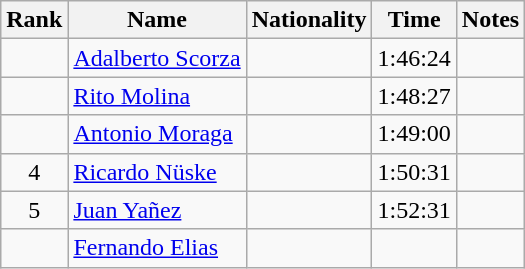<table class="wikitable sortable" style="text-align:center">
<tr>
<th>Rank</th>
<th>Name</th>
<th>Nationality</th>
<th>Time</th>
<th>Notes</th>
</tr>
<tr>
<td></td>
<td align=left><a href='#'>Adalberto Scorza</a></td>
<td align=left></td>
<td>1:46:24</td>
<td></td>
</tr>
<tr>
<td></td>
<td align=left><a href='#'>Rito Molina</a></td>
<td align=left></td>
<td>1:48:27</td>
<td></td>
</tr>
<tr>
<td></td>
<td align=left><a href='#'>Antonio Moraga</a></td>
<td align=left></td>
<td>1:49:00</td>
<td></td>
</tr>
<tr>
<td>4</td>
<td align=left><a href='#'>Ricardo Nüske</a></td>
<td align=left></td>
<td>1:50:31</td>
<td></td>
</tr>
<tr>
<td>5</td>
<td align=left><a href='#'>Juan Yañez</a></td>
<td align=left></td>
<td>1:52:31</td>
<td></td>
</tr>
<tr>
<td></td>
<td align=left><a href='#'>Fernando Elias</a></td>
<td align=left></td>
<td></td>
<td></td>
</tr>
</table>
